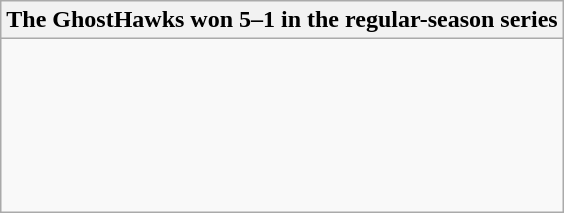<table class="wikitable collapsible collapsed">
<tr>
<th>The GhostHawks won 5–1 in the regular-season series</th>
</tr>
<tr>
<td><br><br><br><br><br><br></td>
</tr>
</table>
